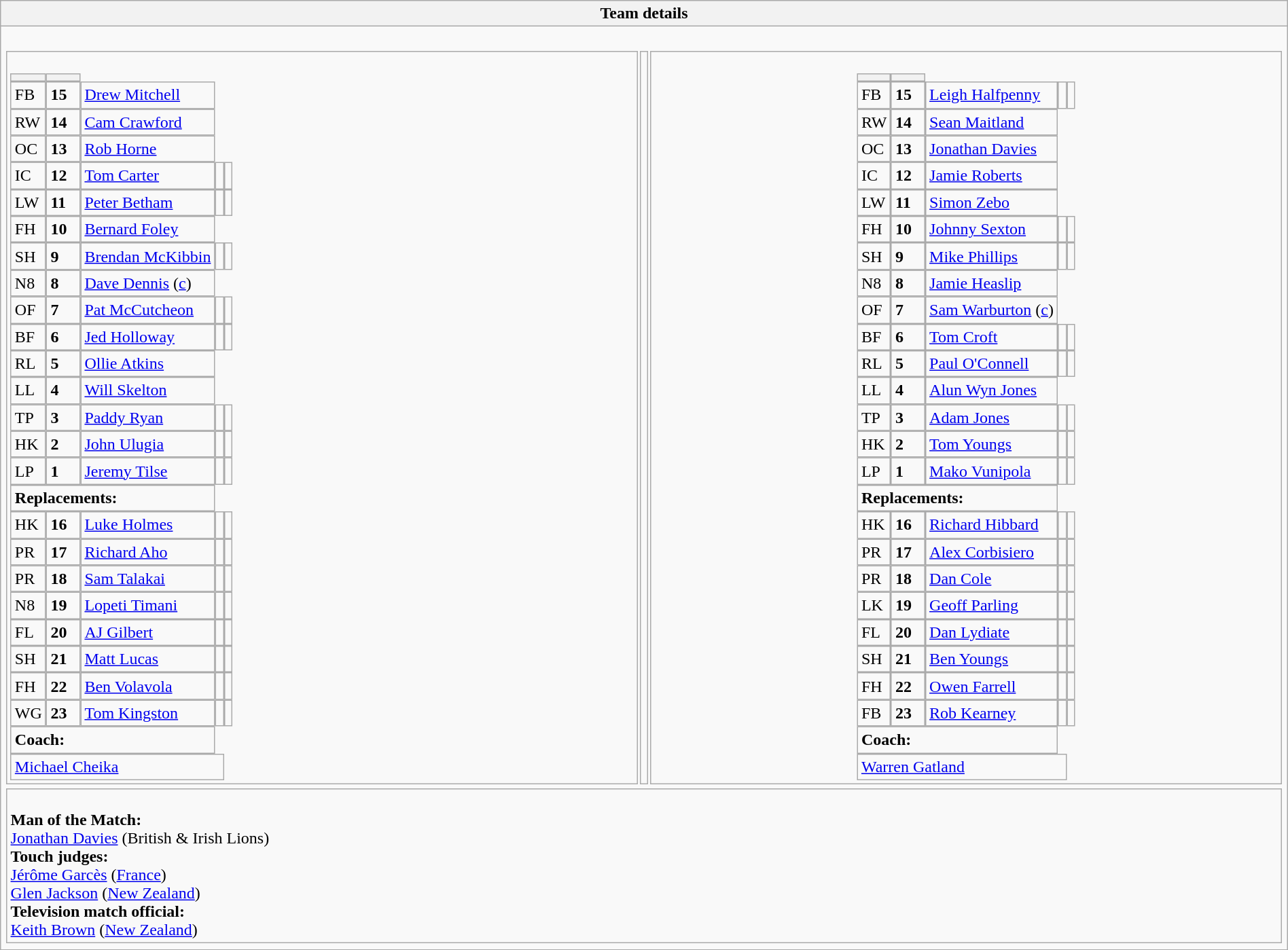<table style="width:100%" class="wikitable collapsible collapsed">
<tr>
<th>Team details</th>
</tr>
<tr>
<td><br><table style="width:100%">
<tr>
<td style="vertical-align:top;width:50%"><br><table cellspacing="0" cellpadding="0">
<tr>
<th width="25"></th>
<th width="25"></th>
</tr>
<tr>
<td>FB</td>
<td><strong>15</strong></td>
<td><a href='#'>Drew Mitchell</a></td>
</tr>
<tr>
<td>RW</td>
<td><strong>14</strong></td>
<td><a href='#'>Cam Crawford</a></td>
</tr>
<tr>
<td>OC</td>
<td><strong>13</strong></td>
<td><a href='#'>Rob Horne</a></td>
</tr>
<tr>
<td>IC</td>
<td><strong>12</strong></td>
<td><a href='#'>Tom Carter</a></td>
<td></td>
<td></td>
</tr>
<tr>
<td>LW</td>
<td><strong>11</strong></td>
<td><a href='#'>Peter Betham</a></td>
<td></td>
<td></td>
</tr>
<tr>
<td>FH</td>
<td><strong>10</strong></td>
<td><a href='#'>Bernard Foley</a></td>
</tr>
<tr>
<td>SH</td>
<td><strong>9</strong></td>
<td><a href='#'>Brendan McKibbin</a></td>
<td></td>
<td></td>
</tr>
<tr>
<td>N8</td>
<td><strong>8</strong></td>
<td><a href='#'>Dave Dennis</a> (<a href='#'>c</a>)</td>
</tr>
<tr>
<td>OF</td>
<td><strong>7</strong></td>
<td><a href='#'>Pat McCutcheon</a></td>
<td></td>
<td></td>
</tr>
<tr>
<td>BF</td>
<td><strong>6</strong></td>
<td><a href='#'>Jed Holloway</a></td>
<td></td>
<td></td>
</tr>
<tr>
<td>RL</td>
<td><strong>5</strong></td>
<td><a href='#'>Ollie Atkins</a></td>
</tr>
<tr>
<td>LL</td>
<td><strong>4</strong></td>
<td><a href='#'>Will Skelton</a></td>
</tr>
<tr>
<td>TP</td>
<td><strong>3</strong></td>
<td><a href='#'>Paddy Ryan</a></td>
<td></td>
<td></td>
</tr>
<tr>
<td>HK</td>
<td><strong>2</strong></td>
<td><a href='#'>John Ulugia</a></td>
<td></td>
<td></td>
</tr>
<tr>
<td>LP</td>
<td><strong>1</strong></td>
<td><a href='#'>Jeremy Tilse</a></td>
<td></td>
<td></td>
</tr>
<tr>
<td colspan=3><strong>Replacements:</strong></td>
</tr>
<tr>
<td>HK</td>
<td><strong>16</strong></td>
<td><a href='#'>Luke Holmes</a></td>
<td></td>
<td></td>
</tr>
<tr>
<td>PR</td>
<td><strong>17</strong></td>
<td><a href='#'>Richard Aho</a></td>
<td></td>
<td></td>
</tr>
<tr>
<td>PR</td>
<td><strong>18</strong></td>
<td><a href='#'>Sam Talakai</a></td>
<td></td>
<td></td>
</tr>
<tr>
<td>N8</td>
<td><strong>19</strong></td>
<td><a href='#'>Lopeti Timani</a></td>
<td></td>
<td></td>
</tr>
<tr>
<td>FL</td>
<td><strong>20</strong></td>
<td><a href='#'>AJ Gilbert</a></td>
<td></td>
<td></td>
</tr>
<tr>
<td>SH</td>
<td><strong>21</strong></td>
<td><a href='#'>Matt Lucas</a></td>
<td></td>
<td></td>
</tr>
<tr>
<td>FH</td>
<td><strong>22</strong></td>
<td><a href='#'>Ben Volavola</a></td>
<td></td>
<td></td>
</tr>
<tr>
<td>WG</td>
<td><strong>23</strong></td>
<td><a href='#'>Tom Kingston</a></td>
<td></td>
<td></td>
</tr>
<tr>
<td colspan=3><strong>Coach:</strong></td>
</tr>
<tr>
<td colspan="4"> <a href='#'>Michael Cheika</a></td>
</tr>
</table>
</td>
<td valign="top"></td>
<td style="vertical-align:top;width:50%"><br><table cellspacing="0" cellpadding="0" style="margin:auto">
<tr>
<th width="25"></th>
<th width="25"></th>
</tr>
<tr>
<td>FB</td>
<td><strong>15</strong></td>
<td> <a href='#'>Leigh Halfpenny</a></td>
<td></td>
<td></td>
</tr>
<tr>
<td>RW</td>
<td><strong>14</strong></td>
<td> <a href='#'>Sean Maitland</a></td>
</tr>
<tr>
<td>OC</td>
<td><strong>13</strong></td>
<td> <a href='#'>Jonathan Davies</a></td>
</tr>
<tr>
<td>IC</td>
<td><strong>12</strong></td>
<td> <a href='#'>Jamie Roberts</a></td>
</tr>
<tr>
<td>LW</td>
<td><strong>11</strong></td>
<td> <a href='#'>Simon Zebo</a></td>
</tr>
<tr>
<td>FH</td>
<td><strong>10</strong></td>
<td> <a href='#'>Johnny Sexton</a></td>
<td></td>
<td></td>
</tr>
<tr>
<td>SH</td>
<td><strong>9</strong></td>
<td> <a href='#'>Mike Phillips</a></td>
<td></td>
<td></td>
</tr>
<tr>
<td>N8</td>
<td><strong>8</strong></td>
<td> <a href='#'>Jamie Heaslip</a></td>
</tr>
<tr>
<td>OF</td>
<td><strong>7</strong></td>
<td> <a href='#'>Sam Warburton</a> (<a href='#'>c</a>)</td>
</tr>
<tr>
<td>BF</td>
<td><strong>6</strong></td>
<td> <a href='#'>Tom Croft</a></td>
<td></td>
<td></td>
</tr>
<tr>
<td>RL</td>
<td><strong>5</strong></td>
<td> <a href='#'>Paul O'Connell</a></td>
<td></td>
<td></td>
</tr>
<tr>
<td>LL</td>
<td><strong>4</strong></td>
<td> <a href='#'>Alun Wyn Jones</a></td>
</tr>
<tr>
<td>TP</td>
<td><strong>3</strong></td>
<td> <a href='#'>Adam Jones</a></td>
<td></td>
<td></td>
</tr>
<tr>
<td>HK</td>
<td><strong>2</strong></td>
<td> <a href='#'>Tom Youngs</a></td>
<td></td>
<td></td>
</tr>
<tr>
<td>LP</td>
<td><strong>1</strong></td>
<td> <a href='#'>Mako Vunipola</a></td>
<td></td>
<td></td>
</tr>
<tr>
<td colspan=3><strong>Replacements:</strong></td>
</tr>
<tr>
<td>HK</td>
<td><strong>16</strong></td>
<td> <a href='#'>Richard Hibbard</a></td>
<td></td>
<td></td>
</tr>
<tr>
<td>PR</td>
<td><strong>17</strong></td>
<td> <a href='#'>Alex Corbisiero</a></td>
<td></td>
<td></td>
</tr>
<tr>
<td>PR</td>
<td><strong>18</strong></td>
<td> <a href='#'>Dan Cole</a></td>
<td></td>
<td></td>
</tr>
<tr>
<td>LK</td>
<td><strong>19</strong></td>
<td> <a href='#'>Geoff Parling</a></td>
<td></td>
<td></td>
</tr>
<tr>
<td>FL</td>
<td><strong>20</strong></td>
<td> <a href='#'>Dan Lydiate</a></td>
<td></td>
<td></td>
</tr>
<tr>
<td>SH</td>
<td><strong>21</strong></td>
<td> <a href='#'>Ben Youngs</a></td>
<td></td>
<td></td>
</tr>
<tr>
<td>FH</td>
<td><strong>22</strong></td>
<td> <a href='#'>Owen Farrell</a></td>
<td></td>
<td></td>
</tr>
<tr>
<td>FB</td>
<td><strong>23</strong></td>
<td> <a href='#'>Rob Kearney</a></td>
<td></td>
<td></td>
</tr>
<tr>
<td colspan=3><strong>Coach:</strong></td>
</tr>
<tr>
<td colspan="4"> <a href='#'>Warren Gatland</a></td>
</tr>
</table>
</td>
</tr>
</table>
<table style="width:100%">
<tr>
<td><br><strong>Man of the Match:</strong>
<br><a href='#'>Jonathan Davies</a> (British & Irish Lions)<br><strong>Touch judges:</strong>
<br><a href='#'>Jérôme Garcès</a> (<a href='#'>France</a>)
<br><a href='#'>Glen Jackson</a> (<a href='#'>New Zealand</a>)
<br><strong>Television match official:</strong>
<br><a href='#'>Keith Brown</a> (<a href='#'>New Zealand</a>)</td>
</tr>
</table>
</td>
</tr>
</table>
